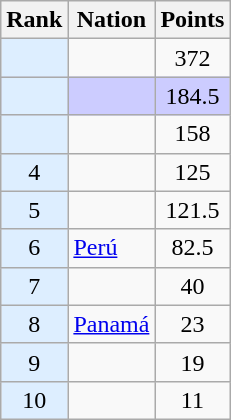<table class="wikitable sortable" style="text-align:center">
<tr>
<th>Rank</th>
<th>Nation</th>
<th>Points</th>
</tr>
<tr>
<td bgcolor = DDEEFF></td>
<td align=left></td>
<td>372</td>
</tr>
<tr style="background-color:#ccccff">
<td bgcolor = DDEEFF></td>
<td align=left></td>
<td>184.5</td>
</tr>
<tr>
<td bgcolor = DDEEFF></td>
<td align=left></td>
<td>158</td>
</tr>
<tr>
<td bgcolor = DDEEFF>4</td>
<td align=left></td>
<td>125</td>
</tr>
<tr>
<td bgcolor = DDEEFF>5</td>
<td align=left></td>
<td>121.5</td>
</tr>
<tr>
<td bgcolor = DDEEFF>6</td>
<td align=left> <a href='#'>Perú</a></td>
<td>82.5</td>
</tr>
<tr>
<td bgcolor = DDEEFF>7</td>
<td align=left></td>
<td>40</td>
</tr>
<tr>
<td bgcolor = DDEEFF>8</td>
<td align=left> <a href='#'>Panamá</a></td>
<td>23</td>
</tr>
<tr>
<td bgcolor = DDEEFF>9</td>
<td align=left></td>
<td>19</td>
</tr>
<tr>
<td bgcolor = DDEEFF>10</td>
<td align=left></td>
<td>11</td>
</tr>
</table>
